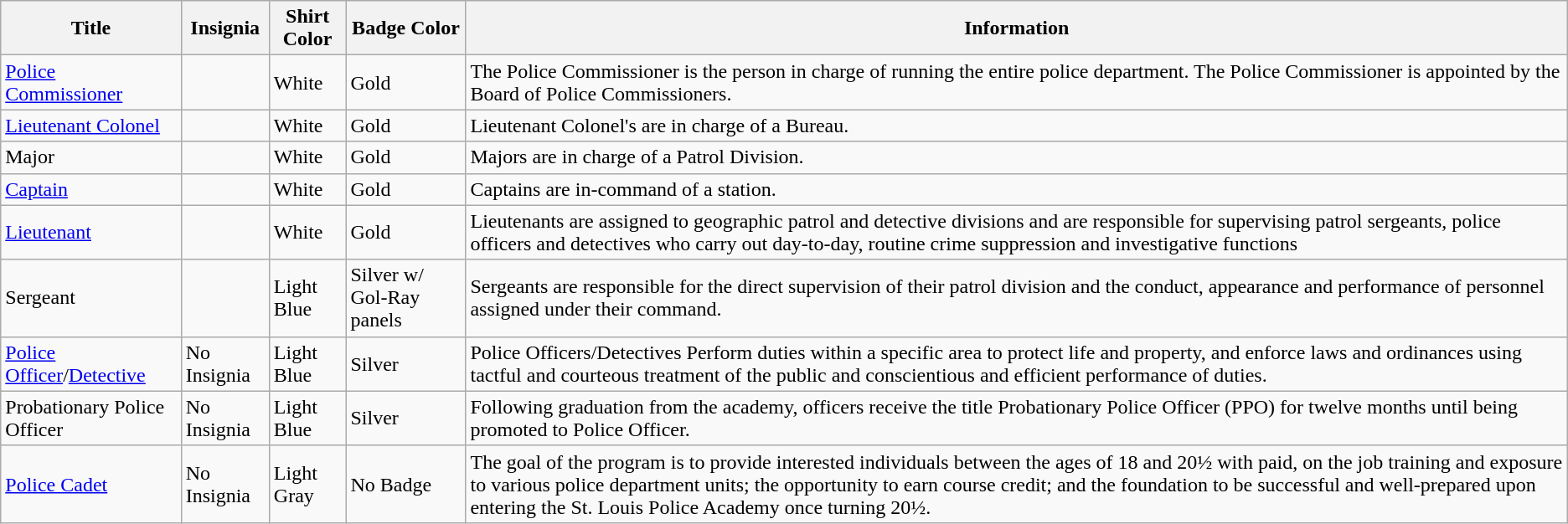<table class="wikitable">
<tr>
<th>Title</th>
<th>Insignia</th>
<th><strong>Shirt Color</strong></th>
<th><strong>Badge Color</strong></th>
<th>Information</th>
</tr>
<tr>
<td><a href='#'>Police Commissioner</a></td>
<td></td>
<td>White</td>
<td>Gold</td>
<td>The Police Commissioner is the person in charge of running the entire police department. The Police Commissioner is appointed by the Board of Police Commissioners.</td>
</tr>
<tr>
<td><a href='#'>Lieutenant Colonel</a></td>
<td></td>
<td>White</td>
<td>Gold</td>
<td>Lieutenant Colonel's are in charge of a Bureau.</td>
</tr>
<tr>
<td>Major</td>
<td></td>
<td>White</td>
<td>Gold</td>
<td>Majors are in charge of a Patrol Division.</td>
</tr>
<tr>
<td><a href='#'>Captain</a></td>
<td></td>
<td>White</td>
<td>Gold</td>
<td>Captains are in-command of a station.</td>
</tr>
<tr>
<td><a href='#'>Lieutenant</a></td>
<td></td>
<td>White</td>
<td>Gold</td>
<td>Lieutenants are assigned to geographic patrol and detective divisions and are responsible for supervising patrol sergeants, police officers and detectives who carry out day-to-day, routine crime suppression and investigative functions</td>
</tr>
<tr>
<td>Sergeant</td>
<td></td>
<td>Light Blue</td>
<td>Silver w/ Gol-Ray panels</td>
<td>Sergeants are responsible for the direct supervision of their patrol division and the conduct, appearance and performance of personnel assigned under their command.</td>
</tr>
<tr>
<td><a href='#'>Police Officer</a>/<a href='#'>Detective</a></td>
<td>No Insignia</td>
<td>Light Blue</td>
<td>Silver</td>
<td>Police Officers/Detectives Perform duties within a specific area to protect life and property, and enforce laws and ordinances using tactful and courteous treatment of the public and conscientious and efficient performance of duties.</td>
</tr>
<tr>
<td>Probationary Police Officer</td>
<td>No Insignia</td>
<td>Light Blue</td>
<td>Silver</td>
<td>Following graduation from the academy, officers receive the title Probationary Police Officer (PPO) for twelve months until being promoted to Police Officer.</td>
</tr>
<tr>
<td><a href='#'>Police Cadet</a></td>
<td>No Insignia</td>
<td>Light Gray</td>
<td>No Badge</td>
<td>The goal of the program is to provide interested individuals between the ages of 18 and 20½ with paid, on the job training and exposure to various police department units; the opportunity to earn course credit; and the foundation to be successful and well-prepared upon entering the St. Louis Police Academy once turning 20½.</td>
</tr>
</table>
